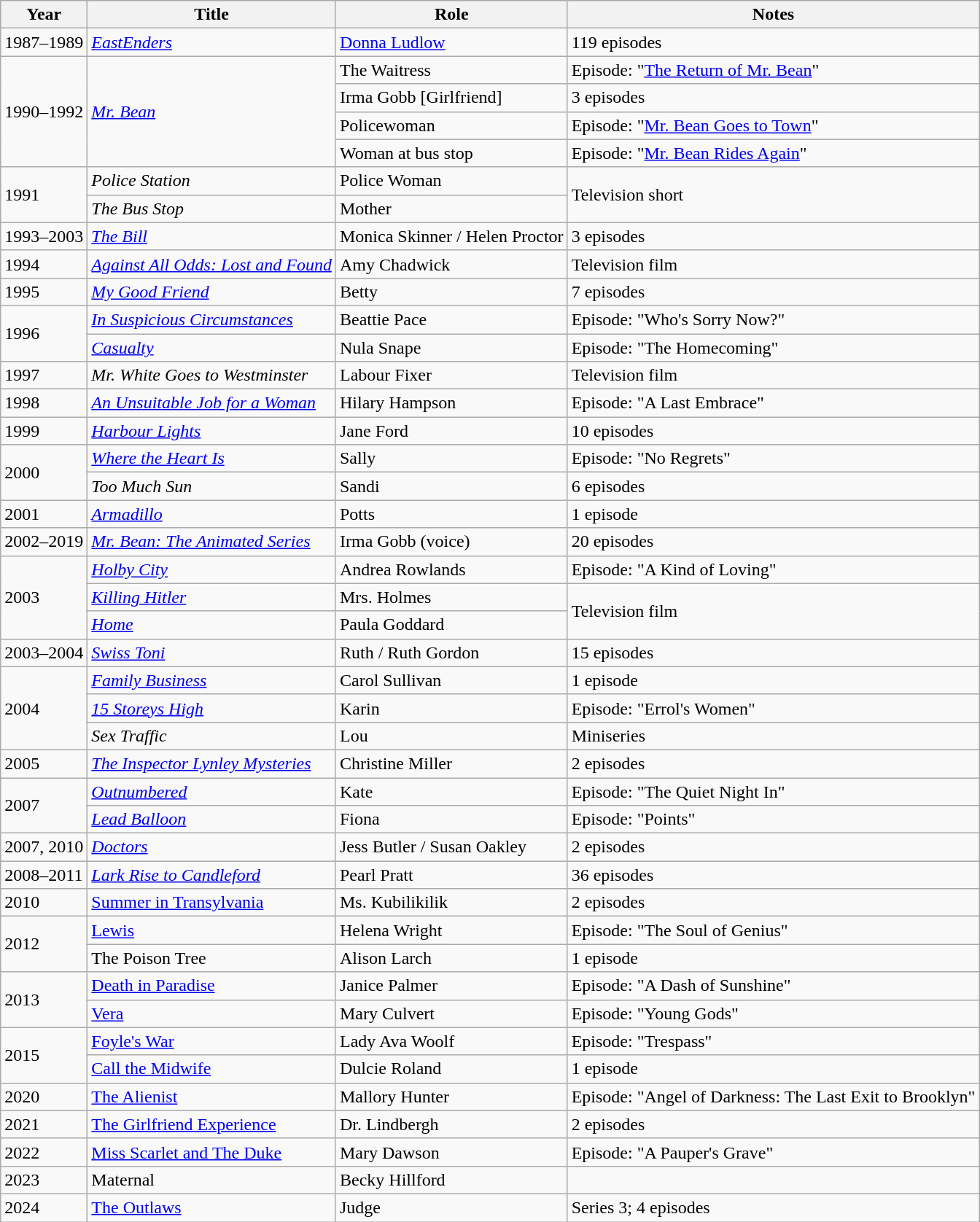<table class="wikitable">
<tr>
<th>Year</th>
<th>Title</th>
<th>Role</th>
<th>Notes</th>
</tr>
<tr>
<td>1987–1989</td>
<td><em><a href='#'>EastEnders</a></em></td>
<td><a href='#'>Donna Ludlow</a></td>
<td>119 episodes</td>
</tr>
<tr>
<td rowspan="4">1990–1992</td>
<td rowspan="4"><em><a href='#'>Mr. Bean</a></em></td>
<td>The Waitress</td>
<td>Episode: "<a href='#'>The Return of Mr. Bean</a>"</td>
</tr>
<tr>
<td>Irma Gobb [Girlfriend]</td>
<td>3 episodes</td>
</tr>
<tr>
<td>Policewoman</td>
<td>Episode: "<a href='#'>Mr. Bean Goes to Town</a>"</td>
</tr>
<tr>
<td>Woman at bus stop</td>
<td>Episode: "<a href='#'>Mr. Bean Rides Again</a>"</td>
</tr>
<tr>
<td rowspan=2>1991</td>
<td><em>Police Station</em></td>
<td>Police Woman</td>
<td rowspan="2">Television short</td>
</tr>
<tr>
<td><em>The Bus Stop</em></td>
<td>Mother</td>
</tr>
<tr>
<td>1993–2003</td>
<td><em><a href='#'>The Bill</a></em></td>
<td>Monica Skinner / Helen Proctor</td>
<td>3 episodes</td>
</tr>
<tr>
<td>1994</td>
<td><em><a href='#'>Against All Odds: Lost and Found</a></em></td>
<td>Amy Chadwick</td>
<td>Television film</td>
</tr>
<tr>
<td>1995</td>
<td><em><a href='#'>My Good Friend</a></em></td>
<td>Betty</td>
<td>7 episodes</td>
</tr>
<tr>
<td rowspan=2>1996</td>
<td><em><a href='#'>In Suspicious Circumstances</a></em></td>
<td>Beattie Pace</td>
<td>Episode: "Who's Sorry Now?"</td>
</tr>
<tr>
<td><em><a href='#'>Casualty</a></em></td>
<td>Nula Snape</td>
<td>Episode: "The Homecoming"</td>
</tr>
<tr>
<td>1997</td>
<td><em>Mr. White Goes to Westminster</em></td>
<td>Labour Fixer</td>
<td>Television film</td>
</tr>
<tr>
<td>1998</td>
<td><em><a href='#'>An Unsuitable Job for a Woman</a></em></td>
<td>Hilary Hampson</td>
<td>Episode: "A Last Embrace"</td>
</tr>
<tr>
<td>1999</td>
<td><em><a href='#'>Harbour Lights</a></em></td>
<td>Jane Ford</td>
<td>10 episodes</td>
</tr>
<tr>
<td rowspan=2>2000</td>
<td><em><a href='#'>Where the Heart Is</a></em></td>
<td>Sally</td>
<td>Episode: "No Regrets"</td>
</tr>
<tr>
<td><em>Too Much Sun</em></td>
<td>Sandi</td>
<td>6 episodes</td>
</tr>
<tr>
<td>2001</td>
<td><em><a href='#'>Armadillo</a></em></td>
<td>Potts</td>
<td>1 episode</td>
</tr>
<tr>
<td>2002–2019</td>
<td><em><a href='#'>Mr. Bean: The Animated Series</a></em></td>
<td>Irma Gobb (voice)</td>
<td>20 episodes</td>
</tr>
<tr>
<td rowspan=3>2003</td>
<td><em><a href='#'>Holby City</a></em></td>
<td>Andrea Rowlands</td>
<td>Episode: "A Kind of Loving"</td>
</tr>
<tr>
<td><em><a href='#'>Killing Hitler</a></em></td>
<td>Mrs. Holmes</td>
<td rowspan="2">Television film</td>
</tr>
<tr>
<td><em><a href='#'>Home</a></em></td>
<td>Paula Goddard</td>
</tr>
<tr>
<td>2003–2004</td>
<td><em><a href='#'>Swiss Toni</a></em></td>
<td>Ruth / Ruth Gordon</td>
<td>15 episodes</td>
</tr>
<tr>
<td rowspan=3>2004</td>
<td><em><a href='#'>Family Business</a></em></td>
<td>Carol Sullivan</td>
<td>1 episode</td>
</tr>
<tr>
<td><em><a href='#'>15 Storeys High</a></em></td>
<td>Karin</td>
<td>Episode: "Errol's Women"</td>
</tr>
<tr>
<td><em>Sex Traffic</em></td>
<td>Lou</td>
<td>Miniseries</td>
</tr>
<tr>
<td>2005</td>
<td><em><a href='#'>The Inspector Lynley Mysteries</a></em></td>
<td>Christine Miller</td>
<td>2 episodes</td>
</tr>
<tr>
<td rowspan=2>2007</td>
<td><em><a href='#'>Outnumbered</a></em></td>
<td>Kate</td>
<td>Episode: "The Quiet Night In"</td>
</tr>
<tr>
<td><em><a href='#'>Lead Balloon</a></em></td>
<td>Fiona</td>
<td>Episode: "Points"</td>
</tr>
<tr>
<td>2007, 2010</td>
<td><em><a href='#'>Doctors</a></em></td>
<td>Jess Butler / Susan Oakley</td>
<td>2 episodes</td>
</tr>
<tr>
<td>2008–2011</td>
<td><em><a href='#'>Lark Rise to Candleford</a></td>
<td>Pearl Pratt</td>
<td>36 episodes</td>
</tr>
<tr>
<td>2010</td>
<td></em><a href='#'>Summer in Transylvania</a><em></td>
<td>Ms. Kubilikilik</td>
<td>2 episodes</td>
</tr>
<tr>
<td rowspan=2>2012</td>
<td></em><a href='#'>Lewis</a><em></td>
<td>Helena Wright</td>
<td>Episode: "The Soul of Genius"</td>
</tr>
<tr>
<td></em>The Poison Tree<em></td>
<td>Alison Larch</td>
<td>1 episode</td>
</tr>
<tr>
<td rowspan=2>2013</td>
<td></em><a href='#'>Death in Paradise</a><em></td>
<td>Janice Palmer</td>
<td>Episode: "A Dash of Sunshine"</td>
</tr>
<tr>
<td></em><a href='#'>Vera</a><em></td>
<td>Mary Culvert</td>
<td>Episode: "Young Gods"</td>
</tr>
<tr>
<td rowspan=2>2015</td>
<td></em><a href='#'>Foyle's War</a><em></td>
<td>Lady Ava Woolf</td>
<td>Episode: "Trespass"</td>
</tr>
<tr>
<td></em><a href='#'>Call the Midwife</a><em></td>
<td>Dulcie Roland</td>
<td>1 episode</td>
</tr>
<tr>
<td>2020</td>
<td></em><a href='#'>The Alienist</a><em></td>
<td>Mallory Hunter</td>
<td>Episode: "Angel of Darkness: The Last Exit to Brooklyn"</td>
</tr>
<tr>
<td>2021</td>
<td></em><a href='#'>The Girlfriend Experience</a><em></td>
<td>Dr. Lindbergh</td>
<td>2 episodes</td>
</tr>
<tr>
<td>2022</td>
<td></em><a href='#'>Miss Scarlet and The Duke</a><em></td>
<td>Mary Dawson</td>
<td>Episode: "A Pauper's Grave"</td>
</tr>
<tr>
<td>2023</td>
<td></em>Maternal<em></td>
<td>Becky Hillford</td>
<td></td>
</tr>
<tr>
<td>2024</td>
<td></em><a href='#'>The Outlaws</a><em></td>
<td>Judge</td>
<td>Series 3; 4 episodes</td>
</tr>
</table>
